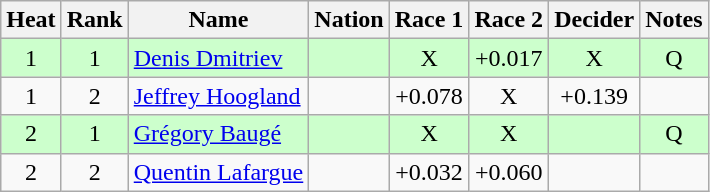<table class="wikitable sortable" style="text-align:center">
<tr>
<th>Heat</th>
<th>Rank</th>
<th>Name</th>
<th>Nation</th>
<th>Race 1</th>
<th>Race 2</th>
<th>Decider</th>
<th>Notes</th>
</tr>
<tr bgcolor=ccffcc>
<td>1</td>
<td>1</td>
<td align=left><a href='#'>Denis Dmitriev</a></td>
<td align=left></td>
<td>X</td>
<td>+0.017</td>
<td>X</td>
<td>Q</td>
</tr>
<tr>
<td>1</td>
<td>2</td>
<td align=left><a href='#'>Jeffrey Hoogland</a></td>
<td align=left></td>
<td>+0.078</td>
<td>X</td>
<td>+0.139</td>
<td></td>
</tr>
<tr bgcolor=ccffcc>
<td>2</td>
<td>1</td>
<td align=left><a href='#'>Grégory Baugé</a></td>
<td align=left></td>
<td>X</td>
<td>X</td>
<td></td>
<td>Q</td>
</tr>
<tr>
<td>2</td>
<td>2</td>
<td align=left><a href='#'>Quentin Lafargue</a></td>
<td align=left></td>
<td>+0.032</td>
<td>+0.060</td>
<td></td>
<td></td>
</tr>
</table>
